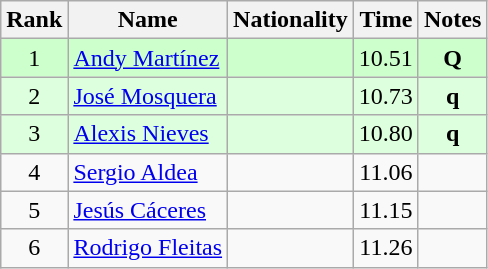<table class="wikitable sortable" style="text-align:center">
<tr>
<th>Rank</th>
<th>Name</th>
<th>Nationality</th>
<th>Time</th>
<th>Notes</th>
</tr>
<tr bgcolor=ccffcc>
<td align=center>1</td>
<td align=left><a href='#'>Andy Martínez</a></td>
<td align=left></td>
<td>10.51</td>
<td><strong>Q</strong></td>
</tr>
<tr bgcolor=ddffdd>
<td align=center>2</td>
<td align=left><a href='#'>José Mosquera</a></td>
<td align=left></td>
<td>10.73</td>
<td><strong>q</strong></td>
</tr>
<tr bgcolor=ddffdd>
<td align=center>3</td>
<td align=left><a href='#'>Alexis Nieves</a></td>
<td align=left></td>
<td>10.80</td>
<td><strong>q</strong></td>
</tr>
<tr>
<td align=center>4</td>
<td align=left><a href='#'>Sergio Aldea</a></td>
<td align=left></td>
<td>11.06</td>
<td></td>
</tr>
<tr>
<td align=center>5</td>
<td align=left><a href='#'>Jesús Cáceres</a></td>
<td align=left></td>
<td>11.15</td>
<td></td>
</tr>
<tr>
<td align=center>6</td>
<td align=left><a href='#'>Rodrigo Fleitas</a></td>
<td align=left></td>
<td>11.26</td>
<td></td>
</tr>
</table>
